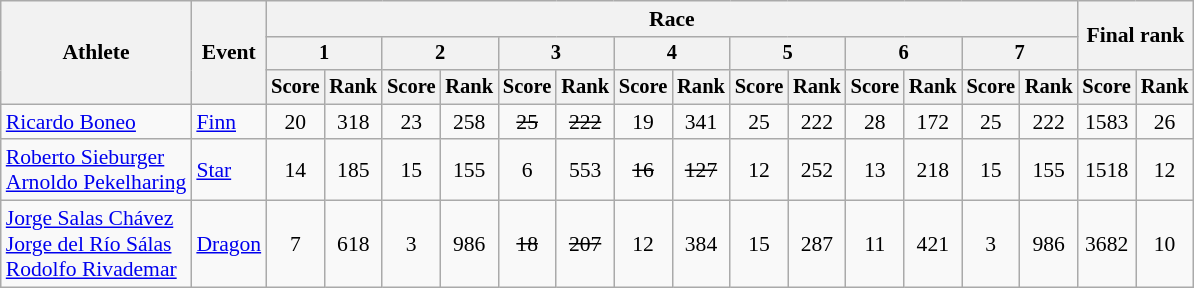<table class="wikitable" style="font-size:90%">
<tr>
<th rowspan="3">Athlete</th>
<th rowspan="3">Event</th>
<th colspan="14">Race</th>
<th rowspan=2 colspan="2">Final rank</th>
</tr>
<tr style="font-size:95%">
<th colspan="2">1</th>
<th colspan="2">2</th>
<th colspan="2">3</th>
<th colspan="2">4</th>
<th colspan="2">5</th>
<th colspan="2">6</th>
<th colspan="2">7</th>
</tr>
<tr style="font-size:95%">
<th>Score</th>
<th>Rank</th>
<th>Score</th>
<th>Rank</th>
<th>Score</th>
<th>Rank</th>
<th>Score</th>
<th>Rank</th>
<th>Score</th>
<th>Rank</th>
<th>Score</th>
<th>Rank</th>
<th>Score</th>
<th>Rank</th>
<th>Score</th>
<th>Rank</th>
</tr>
<tr align=center>
<td align=left><a href='#'>Ricardo Boneo</a></td>
<td align=left><a href='#'>Finn</a></td>
<td>20</td>
<td>318</td>
<td>23</td>
<td>258</td>
<td><s>25</s></td>
<td><s>222</s></td>
<td>19</td>
<td>341</td>
<td>25</td>
<td>222</td>
<td>28</td>
<td>172</td>
<td>25</td>
<td>222</td>
<td>1583</td>
<td>26</td>
</tr>
<tr align=center>
<td align=left><a href='#'>Roberto Sieburger</a><br><a href='#'>Arnoldo Pekelharing</a></td>
<td align=left><a href='#'>Star</a></td>
<td>14</td>
<td>185</td>
<td>15</td>
<td>155</td>
<td>6</td>
<td>553</td>
<td><s>16</s></td>
<td><s>127</s></td>
<td>12</td>
<td>252</td>
<td>13</td>
<td>218</td>
<td>15</td>
<td>155</td>
<td>1518</td>
<td>12</td>
</tr>
<tr align=center>
<td align=left><a href='#'>Jorge Salas Chávez</a><br><a href='#'>Jorge del Río Sálas</a><br><a href='#'>Rodolfo Rivademar</a></td>
<td align=left><a href='#'>Dragon</a></td>
<td>7</td>
<td>618</td>
<td>3</td>
<td>986</td>
<td><s>18</s></td>
<td><s>207</s></td>
<td>12</td>
<td>384</td>
<td>15</td>
<td>287</td>
<td>11</td>
<td>421</td>
<td>3</td>
<td>986</td>
<td>3682</td>
<td>10</td>
</tr>
</table>
